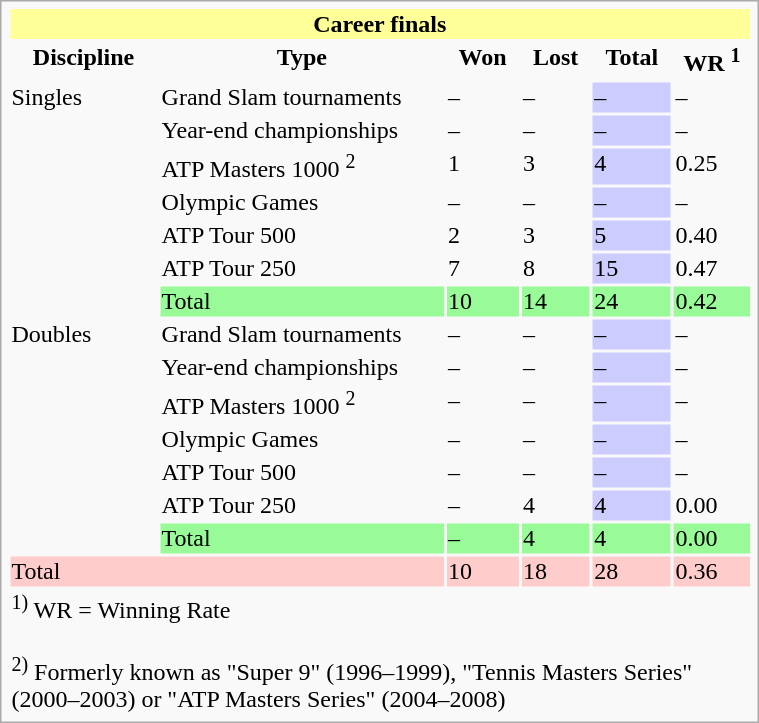<table class="infobox vcard vevent" width="40%">
<tr style="background:#ff9;">
<th colspan="6" style="text-align:center;">Career finals</th>
</tr>
<tr>
<th>Discipline</th>
<th>Type</th>
<th>Won</th>
<th>Lost</th>
<th>Total</th>
<th>WR <sup>1</sup></th>
</tr>
<tr>
<td rowspan="7">Singles</td>
<td>Grand Slam tournaments</td>
<td>–</td>
<td>–</td>
<td style="background:#ccf;">–</td>
<td>–</td>
</tr>
<tr>
<td>Year-end championships</td>
<td>–</td>
<td>–</td>
<td style="background:#ccf;">–</td>
<td>–</td>
</tr>
<tr>
<td>ATP Masters 1000 <sup>2</sup></td>
<td>1</td>
<td>3</td>
<td style="background:#ccf;">4</td>
<td>0.25</td>
</tr>
<tr>
<td>Olympic Games</td>
<td>–</td>
<td>–</td>
<td style="background:#ccf;">–</td>
<td>–</td>
</tr>
<tr>
<td>ATP Tour 500</td>
<td>2</td>
<td>3</td>
<td style="background:#ccf;">5</td>
<td>0.40</td>
</tr>
<tr>
<td>ATP Tour 250</td>
<td>7</td>
<td>8</td>
<td style="background:#ccf;">15</td>
<td>0.47</td>
</tr>
<tr style="background:#98fb98;">
<td>Total</td>
<td>10</td>
<td>14</td>
<td>24</td>
<td>0.42</td>
</tr>
<tr>
<td rowspan="7">Doubles</td>
<td>Grand Slam tournaments</td>
<td>–</td>
<td>–</td>
<td style="background:#ccf;">–</td>
<td>–</td>
</tr>
<tr>
<td>Year-end championships</td>
<td>–</td>
<td>–</td>
<td style="background:#ccf;">–</td>
<td>–</td>
</tr>
<tr>
<td>ATP Masters 1000 <sup>2</sup></td>
<td>–</td>
<td>–</td>
<td style="background:#ccf;">–</td>
<td>–</td>
</tr>
<tr>
<td>Olympic Games</td>
<td>–</td>
<td>–</td>
<td style="background:#ccf;">–</td>
<td>–</td>
</tr>
<tr>
<td>ATP Tour 500</td>
<td>–</td>
<td>–</td>
<td style="background:#ccf;">–</td>
<td>–</td>
</tr>
<tr>
<td>ATP Tour 250</td>
<td>–</td>
<td>4</td>
<td style="background:#ccf;">4</td>
<td>0.00</td>
</tr>
<tr style="background:#98fb98;">
<td>Total</td>
<td>–</td>
<td>4</td>
<td>4</td>
<td>0.00</td>
</tr>
<tr style="background:#fcc;">
<td colspan="2">Total</td>
<td>10</td>
<td>18</td>
<td>28</td>
<td>0.36</td>
</tr>
<tr>
<td colspan="6"><sup>1)</sup> WR = Winning Rate<br><br><sup>2)</sup> Formerly known as "Super 9" (1996–1999), "Tennis Masters Series" (2000–2003) or "ATP Masters Series" (2004–2008)</td>
</tr>
</table>
